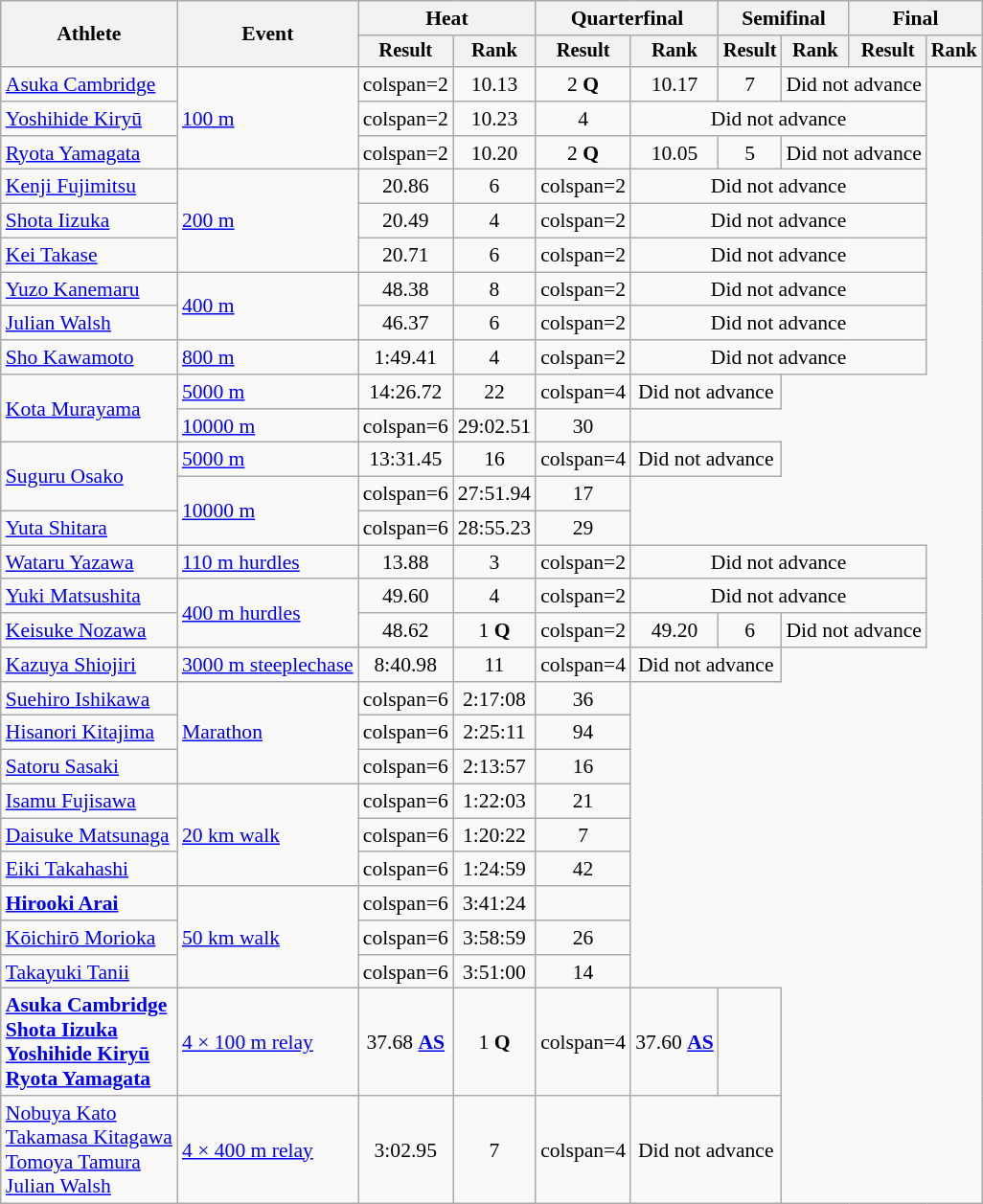<table class="wikitable" style="font-size:90%">
<tr>
<th rowspan="2">Athlete</th>
<th rowspan="2">Event</th>
<th colspan="2">Heat</th>
<th colspan="2">Quarterfinal</th>
<th colspan="2">Semifinal</th>
<th colspan="2">Final</th>
</tr>
<tr style="font-size:95%">
<th>Result</th>
<th>Rank</th>
<th>Result</th>
<th>Rank</th>
<th>Result</th>
<th>Rank</th>
<th>Result</th>
<th>Rank</th>
</tr>
<tr align=center>
<td align=left><a href='#'>Asuka Cambridge</a></td>
<td align=left rowspan=3><a href='#'>100 m</a></td>
<td>colspan=2 </td>
<td>10.13</td>
<td>2 <strong>Q</strong></td>
<td>10.17</td>
<td>7</td>
<td colspan=2>Did not advance</td>
</tr>
<tr align=center>
<td align=left><a href='#'>Yoshihide Kiryū</a></td>
<td>colspan=2 </td>
<td>10.23</td>
<td>4</td>
<td colspan=4>Did not advance</td>
</tr>
<tr align=center>
<td align=left><a href='#'>Ryota Yamagata</a></td>
<td>colspan=2 </td>
<td>10.20</td>
<td>2 <strong>Q</strong></td>
<td>10.05</td>
<td>5</td>
<td colspan=2>Did not advance</td>
</tr>
<tr align=center>
<td align=left><a href='#'>Kenji Fujimitsu</a></td>
<td align=left rowspan=3><a href='#'>200 m</a></td>
<td>20.86</td>
<td>6</td>
<td>colspan=2 </td>
<td colspan=4>Did not advance</td>
</tr>
<tr align=center>
<td align=left><a href='#'>Shota Iizuka</a></td>
<td>20.49</td>
<td>4</td>
<td>colspan=2 </td>
<td colspan=4>Did not advance</td>
</tr>
<tr align=center>
<td align=left><a href='#'>Kei Takase</a></td>
<td>20.71</td>
<td>6</td>
<td>colspan=2 </td>
<td colspan=4>Did not advance</td>
</tr>
<tr align=center>
<td align=left><a href='#'>Yuzo Kanemaru</a></td>
<td align=left rowspan=2><a href='#'>400 m</a></td>
<td>48.38</td>
<td>8</td>
<td>colspan=2 </td>
<td colspan=4>Did not advance</td>
</tr>
<tr align=center>
<td align=left><a href='#'>Julian Walsh</a></td>
<td>46.37</td>
<td>6</td>
<td>colspan=2 </td>
<td colspan=4>Did not advance</td>
</tr>
<tr align=center>
<td align=left><a href='#'>Sho Kawamoto</a></td>
<td align=left><a href='#'>800 m</a></td>
<td>1:49.41</td>
<td>4</td>
<td>colspan=2 </td>
<td colspan=4>Did not advance</td>
</tr>
<tr align=center>
<td align=left rowspan=2><a href='#'>Kota Murayama</a></td>
<td align=left><a href='#'>5000 m</a></td>
<td>14:26.72</td>
<td>22</td>
<td>colspan=4 </td>
<td colspan=2>Did not advance</td>
</tr>
<tr align=center>
<td align=left><a href='#'>10000 m</a></td>
<td>colspan=6 </td>
<td>29:02.51</td>
<td>30</td>
</tr>
<tr align=center>
<td align=left rowspan=2><a href='#'>Suguru Osako</a></td>
<td align=left><a href='#'>5000 m</a></td>
<td>13:31.45</td>
<td>16</td>
<td>colspan=4 </td>
<td colspan=2>Did not advance</td>
</tr>
<tr align=center>
<td align=left rowspan=2><a href='#'>10000 m</a></td>
<td>colspan=6 </td>
<td>27:51.94</td>
<td>17</td>
</tr>
<tr align=center>
<td align=left><a href='#'>Yuta Shitara</a></td>
<td>colspan=6 </td>
<td>28:55.23</td>
<td>29</td>
</tr>
<tr align=center>
<td align=left><a href='#'>Wataru Yazawa</a></td>
<td align=left><a href='#'>110 m hurdles</a></td>
<td>13.88</td>
<td>3</td>
<td>colspan=2 </td>
<td colspan=4>Did not advance</td>
</tr>
<tr align=center>
<td align=left><a href='#'>Yuki Matsushita</a></td>
<td align=left rowspan=2><a href='#'>400 m hurdles</a></td>
<td>49.60</td>
<td>4</td>
<td>colspan=2 </td>
<td colspan=4>Did not advance</td>
</tr>
<tr align=center>
<td align=left><a href='#'>Keisuke Nozawa</a></td>
<td>48.62</td>
<td>1 <strong>Q</strong></td>
<td>colspan=2 </td>
<td>49.20</td>
<td>6</td>
<td colspan=2>Did not advance</td>
</tr>
<tr align=center>
<td align=left><a href='#'>Kazuya Shiojiri</a></td>
<td align=left><a href='#'>3000 m steeplechase</a></td>
<td>8:40.98</td>
<td>11</td>
<td>colspan=4 </td>
<td colspan=2>Did not advance</td>
</tr>
<tr align=center>
<td align=left><a href='#'>Suehiro Ishikawa</a></td>
<td align=left rowspan=3><a href='#'>Marathon</a></td>
<td>colspan=6 </td>
<td>2:17:08</td>
<td>36</td>
</tr>
<tr align=center>
<td align=left><a href='#'>Hisanori Kitajima</a></td>
<td>colspan=6 </td>
<td>2:25:11</td>
<td>94</td>
</tr>
<tr align=center>
<td align=left><a href='#'>Satoru Sasaki</a></td>
<td>colspan=6 </td>
<td>2:13:57</td>
<td>16</td>
</tr>
<tr align=center>
<td align=left><a href='#'>Isamu Fujisawa</a></td>
<td align=left rowspan=3><a href='#'>20 km walk</a></td>
<td>colspan=6 </td>
<td>1:22:03</td>
<td>21</td>
</tr>
<tr align=center>
<td align=left><a href='#'>Daisuke Matsunaga</a></td>
<td>colspan=6 </td>
<td>1:20:22</td>
<td>7</td>
</tr>
<tr align=center>
<td align=left><a href='#'>Eiki Takahashi</a></td>
<td>colspan=6 </td>
<td>1:24:59</td>
<td>42</td>
</tr>
<tr align=center>
<td align=left><strong><a href='#'>Hirooki Arai</a></strong></td>
<td align=left rowspan=3><a href='#'>50 km walk</a></td>
<td>colspan=6 </td>
<td>3:41:24</td>
<td></td>
</tr>
<tr align=center>
<td align=left><a href='#'>Kōichirō Morioka</a></td>
<td>colspan=6 </td>
<td>3:58:59</td>
<td>26</td>
</tr>
<tr align=center>
<td align=left><a href='#'>Takayuki Tanii</a></td>
<td>colspan=6 </td>
<td>3:51:00</td>
<td>14</td>
</tr>
<tr align=center>
<td align=left><strong><a href='#'>Asuka Cambridge</a><br><a href='#'>Shota Iizuka</a><br><a href='#'>Yoshihide Kiryū</a><br><a href='#'>Ryota Yamagata</a></strong></td>
<td align=left><a href='#'>4 × 100 m relay</a></td>
<td>37.68 <strong><a href='#'>AS</a></strong></td>
<td>1 <strong>Q</strong></td>
<td>colspan=4 </td>
<td>37.60 <strong><a href='#'>AS</a></strong></td>
<td></td>
</tr>
<tr align=center>
<td align=left><a href='#'>Nobuya Kato</a><br><a href='#'>Takamasa Kitagawa</a><br><a href='#'>Tomoya Tamura</a><br><a href='#'>Julian Walsh</a></td>
<td align=left><a href='#'>4 × 400 m relay</a></td>
<td>3:02.95</td>
<td>7</td>
<td>colspan=4 </td>
<td colspan=2>Did not advance</td>
</tr>
</table>
